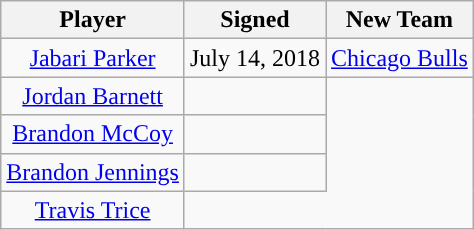<table class="wikitable sortable sortable" style="text-align: center">
<tr>
<th>Player</th>
<th>Signed</th>
<th>New Team</th>
</tr>
<tr>
<td><a href='#'>Jabari Parker</a></td>
<td>July 14, 2018</td>
<td><a href='#'>Chicago Bulls</a></td>
</tr>
<tr>
<td><a href='#'>Jordan Barnett</a></td>
<td></td>
</tr>
<tr>
<td><a href='#'>Brandon McCoy</a></td>
<td></td>
</tr>
<tr>
<td><a href='#'>Brandon Jennings</a></td>
<td></td>
</tr>
<tr>
<td><a href='#'>Travis Trice</a></td>
</tr>
</table>
